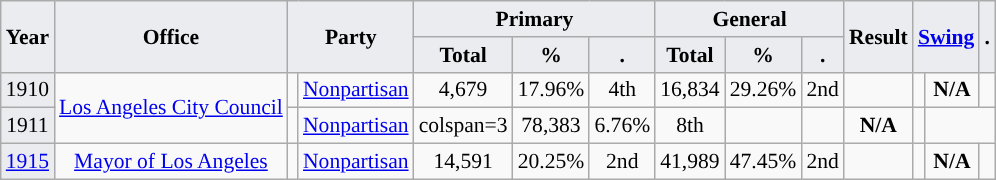<table class="wikitable" style="font-size:90%; text-align:center;">
<tr>
<th style="background-color:#EAECF0;" rowspan=2>Year</th>
<th style="background-color:#EAECF0;" rowspan=2>Office</th>
<th style="background-color:#EAECF0;" colspan=2 rowspan=2>Party</th>
<th style="background-color:#EAECF0;" colspan=3>Primary</th>
<th style="background-color:#EAECF0;" colspan=3>General</th>
<th style="background-color:#EAECF0;" rowspan=2>Result</th>
<th style="background-color:#EAECF0;" colspan=2 rowspan=2><a href='#'>Swing</a></th>
<th style="background-color:#EAECF0;" rowspan=2>.</th>
</tr>
<tr>
<th style="background-color:#EAECF0;">Total</th>
<th style="background-color:#EAECF0;">%</th>
<th style="background-color:#EAECF0;">.</th>
<th style="background-color:#EAECF0;">Total</th>
<th style="background-color:#EAECF0;">%</th>
<th style="background-color:#EAECF0;">.</th>
</tr>
<tr>
<td style="background-color:#EAECF0;">1910</td>
<td rowspan=2><a href='#'>Los Angeles City Council</a></td>
<td style="background-color:"></td>
<td><a href='#'>Nonpartisan</a></td>
<td>4,679</td>
<td>17.96%</td>
<td>4th</td>
<td>16,834</td>
<td>29.26%</td>
<td>2nd</td>
<td></td>
<td style="background-color:"></td>
<td><strong>N/A</strong></td>
<td></td>
</tr>
<tr>
<td style="background-color:#EAECF0;">1911</td>
<td style="background-color:"></td>
<td><a href='#'>Nonpartisan</a></td>
<td>colspan=3 </td>
<td>78,383</td>
<td>6.76%</td>
<td>8th</td>
<td></td>
<td style="background-color:"></td>
<td><strong>N/A</strong></td>
<td></td>
</tr>
<tr>
<td style="background-color:#EAECF0;"><a href='#'>1915</a></td>
<td><a href='#'>Mayor of Los Angeles</a></td>
<td style="background-color:"></td>
<td><a href='#'>Nonpartisan</a></td>
<td>14,591</td>
<td>20.25%</td>
<td>2nd</td>
<td>41,989</td>
<td>47.45%</td>
<td>2nd</td>
<td></td>
<td style="background-color:"></td>
<td><strong>N/A</strong></td>
<td></td>
</tr>
</table>
